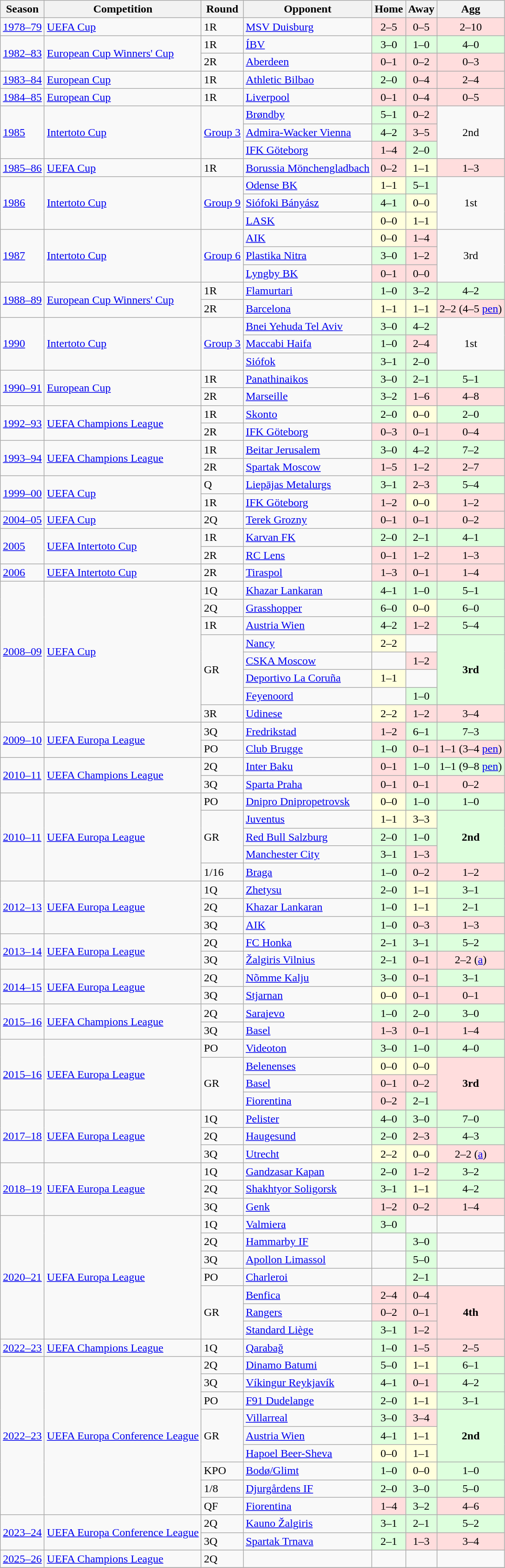<table class="wikitable collapsible">
<tr>
<th>Season</th>
<th>Competition</th>
<th>Round</th>
<th>Opponent</th>
<th>Home</th>
<th>Away</th>
<th>Agg</th>
</tr>
<tr>
<td><a href='#'>1978–79</a></td>
<td><a href='#'>UEFA Cup</a></td>
<td>1R</td>
<td> <a href='#'>MSV Duisburg</a></td>
<td style="background:#fdd; text-align: center;">2–5</td>
<td style="background:#fdd; text-align: center;">0–5</td>
<td style="background:#fdd; text-align:center;">2–10</td>
</tr>
<tr>
<td rowspan=2><a href='#'>1982–83</a></td>
<td rowspan=2><a href='#'>European Cup Winners' Cup</a></td>
<td>1R</td>
<td> <a href='#'>ÍBV</a></td>
<td style="background:#dfd; text-align: center;">3–0</td>
<td style="background:#dfd; text-align: center;">1–0</td>
<td style="background:#dfd; text-align:center;">4–0</td>
</tr>
<tr>
<td>2R</td>
<td> <a href='#'>Aberdeen</a></td>
<td style="background:#fdd; text-align: center;">0–1</td>
<td style="background:#fdd; text-align: center;">0–2</td>
<td style="background:#fdd; text-align:center;">0–3</td>
</tr>
<tr>
<td><a href='#'>1983–84</a></td>
<td><a href='#'>European Cup</a></td>
<td>1R</td>
<td> <a href='#'>Athletic Bilbao</a></td>
<td style="background:#dfd; text-align: center;">2–0</td>
<td style="background:#fdd; text-align: center;">0–4</td>
<td style="background:#fdd; text-align:center;">2–4</td>
</tr>
<tr>
<td><a href='#'>1984–85</a></td>
<td><a href='#'>European Cup</a></td>
<td>1R</td>
<td> <a href='#'>Liverpool</a></td>
<td style="background:#fdd; text-align: center;">0–1</td>
<td style="background:#fdd; text-align: center;">0–4</td>
<td style="background:#fdd; text-align:center;">0–5</td>
</tr>
<tr>
<td rowspan=3><a href='#'>1985</a></td>
<td rowspan=3><a href='#'>Intertoto Cup</a></td>
<td rowspan=3><a href='#'>Group 3</a></td>
<td> <a href='#'>Brøndby</a></td>
<td style="background:#dfd; text-align: center;">5–1</td>
<td style="background:#fdd; text-align: center;">0–2</td>
<td rowspan=3 style="text-align: center;">2nd</td>
</tr>
<tr>
<td> <a href='#'>Admira-Wacker Vienna</a></td>
<td style="background:#dfd; text-align: center;">4–2</td>
<td style="background:#fdd; text-align: center;">3–5</td>
</tr>
<tr>
<td> <a href='#'>IFK Göteborg</a></td>
<td style="background:#fdd; text-align: center;">1–4</td>
<td style="background:#dfd; text-align: center;">2–0</td>
</tr>
<tr>
<td><a href='#'>1985–86</a></td>
<td><a href='#'>UEFA Cup</a></td>
<td>1R</td>
<td> <a href='#'>Borussia Mönchengladbach</a></td>
<td style="background:#fdd; text-align: center;">0–2</td>
<td style="background:#ffd; text-align: center;">1–1</td>
<td style="background:#fdd; text-align:center;">1–3</td>
</tr>
<tr>
<td rowspan=3><a href='#'>1986</a></td>
<td rowspan=3><a href='#'>Intertoto Cup</a></td>
<td rowspan=3><a href='#'>Group 9</a></td>
<td> <a href='#'>Odense BK</a></td>
<td style="background:#ffd; text-align: center;">1–1</td>
<td style="background:#dfd; text-align: center;">5–1</td>
<td rowspan=3 style="text-align: center;">1st</td>
</tr>
<tr>
<td> <a href='#'>Siófoki Bányász</a></td>
<td style="background:#dfd; text-align: center;">4–1</td>
<td style="background:#ffd; text-align: center;">0–0</td>
</tr>
<tr>
<td> <a href='#'>LASK</a></td>
<td style="background:#ffd; text-align: center;">0–0</td>
<td style="background:#ffd; text-align: center;">1–1</td>
</tr>
<tr>
<td rowspan=3><a href='#'>1987</a></td>
<td rowspan=3><a href='#'>Intertoto Cup</a></td>
<td rowspan=3><a href='#'>Group 6</a></td>
<td> <a href='#'>AIK</a></td>
<td style="background:#ffd; text-align: center;">0–0</td>
<td style="background:#fdd; text-align: center;">1–4</td>
<td rowspan=3 style="text-align: center;">3rd</td>
</tr>
<tr>
<td> <a href='#'>Plastika Nitra</a></td>
<td style="background:#dfd; text-align: center;">3–0</td>
<td style="background:#fdd; text-align: center;">1–2</td>
</tr>
<tr>
<td> <a href='#'>Lyngby BK</a></td>
<td style="background:#fdd; text-align: center;">0–1</td>
<td style="background:#fdd; text-align: center;">0–0</td>
</tr>
<tr>
<td rowspan=2><a href='#'>1988–89</a></td>
<td rowspan=2><a href='#'>European Cup Winners' Cup</a></td>
<td>1R</td>
<td> <a href='#'>Flamurtari</a></td>
<td style="background:#dfd; text-align: center;">1–0</td>
<td style="background:#dfd; text-align: center;">3–2</td>
<td style="background:#dfd; text-align:center;">4–2</td>
</tr>
<tr>
<td>2R</td>
<td> <a href='#'>Barcelona</a></td>
<td style="background:#ffd; text-align: center;">1–1 </td>
<td style="background:#ffd; text-align: center;">1–1</td>
<td style="background:#fdd; text-align:center;">2–2 (4–5 <a href='#'>pen</a>)</td>
</tr>
<tr>
<td rowspan=3><a href='#'>1990</a></td>
<td rowspan=3><a href='#'>Intertoto Cup</a></td>
<td rowspan=3><a href='#'>Group 3</a></td>
<td> <a href='#'>Bnei Yehuda Tel Aviv</a></td>
<td style="background:#dfd; text-align: center;">3–0</td>
<td style="background:#dfd; text-align: center;">4–2</td>
<td rowspan=3 style="text-align: center;">1st</td>
</tr>
<tr>
<td> <a href='#'>Maccabi Haifa</a></td>
<td style="background:#dfd; text-align: center;">1–0</td>
<td style="background:#fdd; text-align: center;">2–4</td>
</tr>
<tr>
<td> <a href='#'>Siófok</a></td>
<td style="background:#dfd; text-align: center;">3–1</td>
<td style="background:#dfd; text-align: center;">2–0</td>
</tr>
<tr>
<td rowspan=2><a href='#'>1990–91</a></td>
<td rowspan=2><a href='#'>European Cup</a></td>
<td>1R</td>
<td> <a href='#'>Panathinaikos</a></td>
<td style="background:#dfd; text-align: center;">3–0</td>
<td style="background:#dfd; text-align: center;">2–1</td>
<td style="background:#dfd; text-align:center;">5–1</td>
</tr>
<tr>
<td>2R</td>
<td> <a href='#'>Marseille</a></td>
<td style="background:#dfd; text-align: center;">3–2</td>
<td style="background:#fdd; text-align: center;">1–6</td>
<td style="background:#fdd; text-align:center;">4–8</td>
</tr>
<tr>
<td rowspan=2><a href='#'>1992–93</a></td>
<td rowspan=2><a href='#'>UEFA Champions League</a></td>
<td>1R</td>
<td> <a href='#'>Skonto</a></td>
<td style="background:#dfd; text-align: center;">2–0</td>
<td style="background:#ffd; text-align: center;">0–0</td>
<td style="background:#dfd; text-align:center;">2–0</td>
</tr>
<tr>
<td>2R</td>
<td> <a href='#'>IFK Göteborg</a></td>
<td style="background:#fdd; text-align: center;">0–3</td>
<td style="background:#fdd; text-align: center;">0–1</td>
<td style="background:#fdd; text-align:center;">0–4</td>
</tr>
<tr>
<td rowspan=2><a href='#'>1993–94</a></td>
<td rowspan=2><a href='#'>UEFA Champions League</a></td>
<td>1R</td>
<td> <a href='#'>Beitar Jerusalem</a></td>
<td style="background:#dfd; text-align: center;">3–0</td>
<td style="background:#dfd; text-align: center;">4–2</td>
<td style="background:#dfd; text-align:center;">7–2</td>
</tr>
<tr>
<td>2R</td>
<td> <a href='#'>Spartak Moscow</a></td>
<td style="background:#fdd; text-align: center;">1–5</td>
<td style="background:#fdd; text-align: center;">1–2</td>
<td style="background:#fdd; text-align:center;">2–7</td>
</tr>
<tr>
<td rowspan=2><a href='#'>1999–00</a></td>
<td rowspan=2><a href='#'>UEFA Cup</a></td>
<td>Q</td>
<td> <a href='#'>Liepājas Metalurgs</a></td>
<td style="background:#dfd; text-align: center;">3–1</td>
<td style="background:#fdd; text-align: center;">2–3</td>
<td style="background:#dfd; text-align:center;">5–4</td>
</tr>
<tr>
<td>1R</td>
<td> <a href='#'>IFK Göteborg</a></td>
<td style="background:#fdd; text-align: center;">1–2</td>
<td style="background:#ffd; text-align: center;">0–0</td>
<td style="background:#fdd; text-align:center;">1–2</td>
</tr>
<tr>
<td><a href='#'>2004–05</a></td>
<td><a href='#'>UEFA Cup</a></td>
<td>2Q</td>
<td> <a href='#'>Terek Grozny</a></td>
<td style="background:#fdd; text-align: center;">0–1</td>
<td style="background:#fdd; text-align: center;">0–1</td>
<td style="background:#fdd; text-align:center;">0–2</td>
</tr>
<tr>
<td rowspan=2><a href='#'>2005</a></td>
<td rowspan=2><a href='#'>UEFA Intertoto Cup</a></td>
<td>1R</td>
<td> <a href='#'>Karvan FK</a></td>
<td style="background:#dfd; text-align: center;">2–0</td>
<td style="background:#dfd; text-align: center;">2–1</td>
<td style="background:#dfd; text-align:center;">4–1</td>
</tr>
<tr>
<td>2R</td>
<td> <a href='#'>RC Lens</a></td>
<td style="background:#fdd; text-align: center;">0–1</td>
<td style="background:#fdd; text-align: center;">1–2</td>
<td style="background:#fdd; text-align:center;">1–3</td>
</tr>
<tr>
<td><a href='#'>2006</a></td>
<td><a href='#'>UEFA Intertoto Cup</a></td>
<td>2R</td>
<td> <a href='#'>Tiraspol</a></td>
<td style="background:#fdd; text-align: center;">1–3</td>
<td style="background:#fdd; text-align: center;">0–1</td>
<td style="background:#fdd; text-align:center;">1–4</td>
</tr>
<tr>
<td rowspan=8><a href='#'>2008–09</a></td>
<td rowspan=8><a href='#'>UEFA Cup</a></td>
<td>1Q</td>
<td> <a href='#'>Khazar Lankaran</a></td>
<td style="background:#dfd; text-align: center;">4–1</td>
<td style="background:#dfd; text-align: center;">1–0</td>
<td style="background:#dfd; text-align:center;">5–1</td>
</tr>
<tr>
<td>2Q</td>
<td> <a href='#'>Grasshopper</a></td>
<td style="background:#dfd; text-align: center;">6–0</td>
<td style="background:#ffd; text-align: center;">0–0</td>
<td style="background:#dfd; text-align:center;">6–0</td>
</tr>
<tr>
<td>1R</td>
<td> <a href='#'>Austria Wien</a></td>
<td style="background:#dfd; text-align: center;">4–2 </td>
<td style="background:#fdd; text-align: center;">1–2</td>
<td style="background:#dfd; text-align:center;">5–4</td>
</tr>
<tr>
<td rowspan=4>GR</td>
<td> <a href='#'>Nancy</a></td>
<td style="background:#ffd; text-align: center;">2–2</td>
<td></td>
<td rowspan="4" style="background:#dfd; text-align:center;"><strong>3rd</strong></td>
</tr>
<tr>
<td> <a href='#'>CSKA Moscow</a></td>
<td></td>
<td style="background:#fdd; text-align: center;">1–2</td>
</tr>
<tr>
<td> <a href='#'>Deportivo La Coruña</a></td>
<td style="background:#ffd; text-align: center;">1–1</td>
<td></td>
</tr>
<tr>
<td> <a href='#'>Feyenoord</a></td>
<td></td>
<td style="background:#dfd; text-align: center;">1–0</td>
</tr>
<tr>
<td>3R</td>
<td> <a href='#'>Udinese</a></td>
<td style="background:#ffd; text-align: center;">2–2</td>
<td style="background:#fdd; text-align: center;">1–2</td>
<td style="background:#fdd; text-align:center;">3–4</td>
</tr>
<tr>
<td rowspan=2><a href='#'>2009–10</a></td>
<td rowspan=2><a href='#'>UEFA Europa League</a></td>
<td>3Q</td>
<td> <a href='#'>Fredrikstad</a></td>
<td style="background:#fdd; text-align: center;">1–2</td>
<td style="background:#dfd; text-align: center;">6–1</td>
<td style="background:#dfd; text-align:center;">7–3</td>
</tr>
<tr>
<td>PO</td>
<td> <a href='#'>Club Brugge</a></td>
<td style="background:#dfd; text-align: center;">1–0</td>
<td style="background:#fdd; text-align: center;">0–1 </td>
<td style="background:#fdd; text-align:center;">1–1 (3–4 <a href='#'>pen</a>)</td>
</tr>
<tr>
<td rowspan=2><a href='#'>2010–11</a></td>
<td rowspan=2><a href='#'>UEFA Champions League</a></td>
<td>2Q</td>
<td> <a href='#'>Inter Baku</a></td>
<td style="background:#fdd; text-align: center;">0–1 </td>
<td style="background:#dfd; text-align: center;">1–0</td>
<td style="background:#dfd; text-align:center;">1–1 (9–8 <a href='#'>pen</a>)</td>
</tr>
<tr>
<td>3Q</td>
<td> <a href='#'>Sparta Praha</a></td>
<td style="background:#fdd; text-align: center;">0–1</td>
<td style="background:#fdd; text-align: center;">0–1</td>
<td style="background:#fdd; text-align:center;">0–2</td>
</tr>
<tr>
<td rowspan=5><a href='#'>2010–11</a></td>
<td rowspan=5><a href='#'>UEFA Europa League</a></td>
<td>PO</td>
<td> <a href='#'>Dnipro Dnipropetrovsk</a></td>
<td style="background:#ffd; text-align: center;">0–0</td>
<td style="background:#dfd; text-align: center;">1–0</td>
<td style="background:#dfd; text-align:center;">1–0</td>
</tr>
<tr>
<td rowspan=3>GR</td>
<td> <a href='#'>Juventus</a></td>
<td style="background:#ffd; text-align: center;">1–1</td>
<td style="background:#ffd; text-align: center;">3–3</td>
<td rowspan="3" style="background:#dfd; text-align:center;"><strong>2nd</strong></td>
</tr>
<tr>
<td> <a href='#'>Red Bull Salzburg</a></td>
<td style="background:#dfd; text-align: center;">2–0</td>
<td style="background:#dfd; text-align: center;">1–0</td>
</tr>
<tr>
<td> <a href='#'>Manchester City</a></td>
<td style="background:#dfd; text-align: center;">3–1</td>
<td style="background:#fdd; text-align: center;">1–3</td>
</tr>
<tr>
<td>1/16</td>
<td> <a href='#'>Braga</a></td>
<td style="background:#dfd; text-align: center;">1–0</td>
<td style="background:#fdd; text-align: center;">0–2</td>
<td style="background:#fdd; text-align:center;">1–2</td>
</tr>
<tr>
<td rowspan=3><a href='#'>2012–13</a></td>
<td rowspan=3><a href='#'>UEFA Europa League</a></td>
<td>1Q</td>
<td> <a href='#'>Zhetysu</a></td>
<td style="background:#dfd; text-align: center;">2–0</td>
<td style="background:#ffd; text-align: center;">1–1</td>
<td style="background:#dfd; text-align:center;">3–1</td>
</tr>
<tr>
<td>2Q</td>
<td> <a href='#'>Khazar Lankaran</a></td>
<td style="background:#dfd; text-align: center;">1–0</td>
<td style="background:#ffd; text-align: center;">1–1</td>
<td style="background:#dfd; text-align:center;">2–1</td>
</tr>
<tr>
<td>3Q</td>
<td> <a href='#'>AIK</a></td>
<td style="background:#dfd; text-align: center;">1–0</td>
<td style="background:#fdd; text-align: center;">0–3</td>
<td style="background:#fdd; text-align:center;">1–3</td>
</tr>
<tr>
<td rowspan=2><a href='#'>2013–14</a></td>
<td rowspan=2><a href='#'>UEFA Europa League</a></td>
<td>2Q</td>
<td> <a href='#'>FC Honka</a></td>
<td style="background:#dfd; text-align: center;">2–1</td>
<td style="background:#dfd; text-align: center;">3–1</td>
<td style="background:#dfd; text-align:center;">5–2</td>
</tr>
<tr>
<td>3Q</td>
<td> <a href='#'>Žalgiris Vilnius</a></td>
<td style="background:#dfd; text-align: center;">2–1</td>
<td style="background:#fdd; text-align: center;">0–1</td>
<td style="background:#fdd; text-align:center;">2–2 (<a href='#'>a</a>)</td>
</tr>
<tr>
<td rowspan=2><a href='#'>2014–15</a></td>
<td rowspan=2><a href='#'>UEFA Europa League</a></td>
<td>2Q</td>
<td> <a href='#'>Nõmme Kalju</a></td>
<td style="background:#dfd; text-align: center;">3–0</td>
<td style="background:#fdd; text-align: center;">0–1</td>
<td style="background:#dfd; text-align:center;">3–1</td>
</tr>
<tr>
<td>3Q</td>
<td> <a href='#'>Stjarnan</a></td>
<td style="background:#ffd; text-align: center;">0–0</td>
<td style="background:#fdd; text-align: center;">0–1</td>
<td style="background:#fdd; text-align:center;">0–1</td>
</tr>
<tr>
<td rowspan=2><a href='#'>2015–16</a></td>
<td rowspan=2><a href='#'>UEFA Champions League</a></td>
<td>2Q</td>
<td> <a href='#'>Sarajevo</a></td>
<td style="background:#dfd; text-align: center;">1–0</td>
<td style="background:#dfd; text-align: center;">2–0</td>
<td style="background:#dfd; text-align:center;">3–0</td>
</tr>
<tr>
<td>3Q</td>
<td> <a href='#'>Basel</a></td>
<td style="background:#fdd; text-align: center;">1–3</td>
<td style="background:#fdd; text-align: center;">0–1</td>
<td style="background:#fdd; text-align:center;">1–4</td>
</tr>
<tr>
<td rowspan="4"><a href='#'>2015–16</a></td>
<td rowspan="4"><a href='#'>UEFA Europa League</a></td>
<td>PO</td>
<td> <a href='#'>Videoton</a></td>
<td style="background:#dfd; text-align: center;">3–0</td>
<td style="background:#dfd; text-align: center;">1–0</td>
<td style="background:#dfd; text-align:center;">4–0</td>
</tr>
<tr>
<td rowspan=3>GR</td>
<td> <a href='#'>Belenenses</a></td>
<td style="background:#ffd; text-align: center;">0–0</td>
<td style="background:#ffd; text-align: center;">0–0</td>
<td rowspan="3" style="background:#fdd; text-align:center;"><strong>3rd</strong></td>
</tr>
<tr>
<td> <a href='#'>Basel</a></td>
<td style="background:#fdd; text-align: center;">0–1</td>
<td style="background:#fdd; text-align: center;">0–2</td>
</tr>
<tr>
<td> <a href='#'>Fiorentina</a></td>
<td style="background:#fdd; text-align: center;">0–2</td>
<td style="background:#dfd; text-align: center;">2–1</td>
</tr>
<tr>
<td rowspan="3"><a href='#'>2017–18</a></td>
<td rowspan="3"><a href='#'>UEFA Europa League</a></td>
<td>1Q</td>
<td> <a href='#'>Pelister</a></td>
<td style="background:#dfd; text-align: center;">4–0</td>
<td style="background:#dfd; text-align: center;">3–0</td>
<td style="background:#dfd; text-align:center;">7–0</td>
</tr>
<tr>
<td>2Q</td>
<td> <a href='#'>Haugesund</a></td>
<td style="background:#dfd; text-align: center;">2–0</td>
<td style="background:#fdd; text-align: center;">2–3</td>
<td style="background:#dfd; text-align:center;">4–3</td>
</tr>
<tr>
<td>3Q</td>
<td> <a href='#'>Utrecht</a></td>
<td style="background:#ffd; text-align: center;">2–2</td>
<td style="background:#ffd; text-align: center;">0–0</td>
<td style="background:#fdd; text-align: center;">2–2 (<a href='#'>a</a>)</td>
</tr>
<tr>
<td rowspan=3><a href='#'>2018–19</a></td>
<td rowspan=3><a href='#'>UEFA Europa League</a></td>
<td>1Q</td>
<td> <a href='#'>Gandzasar Kapan</a></td>
<td style="background:#dfd; text-align: center;">2–0</td>
<td style="background:#fdd; text-align: center;">1–2</td>
<td style="background:#dfd; text-align:center;">3–2</td>
</tr>
<tr>
<td>2Q</td>
<td> <a href='#'>Shakhtyor Soligorsk</a></td>
<td style="background:#dfd; text-align: center;">3–1 </td>
<td style="background:#ffd; text-align: center;">1–1</td>
<td style="background:#dfd; text-align: center;">4–2</td>
</tr>
<tr>
<td>3Q</td>
<td> <a href='#'>Genk</a></td>
<td style="background:#fdd; text-align: center;">1–2</td>
<td style="background:#fdd; text-align: center;">0–2</td>
<td style="background:#fdd; text-align: center;">1–4</td>
</tr>
<tr>
<td rowspan=7><a href='#'>2020–21</a></td>
<td rowspan=7><a href='#'>UEFA Europa League</a></td>
<td>1Q</td>
<td> <a href='#'>Valmiera</a></td>
<td style="background:#dfd; text-align: center;">3–0</td>
<td></td>
<td></td>
</tr>
<tr>
<td>2Q</td>
<td> <a href='#'>Hammarby IF</a></td>
<td></td>
<td style="background:#dfd; text-align: center;">3–0</td>
<td></td>
</tr>
<tr>
<td>3Q</td>
<td> <a href='#'>Apollon Limassol</a></td>
<td></td>
<td style="background:#dfd; text-align: center;">5–0</td>
<td></td>
</tr>
<tr>
<td>PO</td>
<td> <a href='#'>Charleroi</a></td>
<td></td>
<td style="background:#dfd; text-align: center;">2–1</td>
<td></td>
</tr>
<tr>
<td rowspan=3>GR</td>
<td> <a href='#'>Benfica</a></td>
<td style="background:#fdd; text-align: center;">2–4</td>
<td style="background:#fdd; text-align: center;">0–4</td>
<td rowspan="3" style="background:#fdd; text-align:center;"><strong>4th</strong></td>
</tr>
<tr>
<td> <a href='#'>Rangers</a></td>
<td style="background:#fdd; text-align: center;">0–2</td>
<td style="background:#fdd; text-align: center;">0–1</td>
</tr>
<tr>
<td> <a href='#'>Standard Liège</a></td>
<td style="background:#dfd; text-align: center;">3–1</td>
<td style="background:#fdd; text-align: center;">1–2</td>
</tr>
<tr>
<td><a href='#'>2022–23</a></td>
<td><a href='#'>UEFA Champions League</a></td>
<td>1Q</td>
<td> <a href='#'>Qarabağ</a></td>
<td style="background:#dfd; text-align: center;">1–0</td>
<td style="background:#fdd; text-align: center;">1–5</td>
<td style="background:#fdd; text-align:center;">2–5</td>
</tr>
<tr>
<td rowspan=9><a href='#'>2022–23</a></td>
<td rowspan=9><a href='#'>UEFA Europa Conference League</a></td>
<td>2Q</td>
<td> <a href='#'>Dinamo Batumi</a></td>
<td style="background:#dfd; text-align: center;">5–0</td>
<td style="background:#ffd; text-align: center;">1–1</td>
<td style="background:#dfd; text-align: center;">6–1</td>
</tr>
<tr>
<td>3Q</td>
<td> <a href='#'>Víkingur Reykjavík</a></td>
<td style="background: #dfd; text-align: center;">4–1 </td>
<td style="background:#fdd; text-align: center;">0–1</td>
<td style="background:#dfd; text-align: center;">4–2</td>
</tr>
<tr>
<td>PO</td>
<td> <a href='#'>F91 Dudelange</a></td>
<td style="background: #dfd; text-align: center;">2–0</td>
<td style="background:#ffd; text-align: center;">1–1</td>
<td style="background:#dfd; text-align: center;">3–1</td>
</tr>
<tr>
<td rowspan=3>GR</td>
<td> <a href='#'>Villarreal</a></td>
<td style="background: #dfd; text-align: center;">3–0</td>
<td style="background:#fdd; text-align: center;">3–4</td>
<td rowspan="3" style="background:#dfd; text-align:center;"><strong>2nd</strong></td>
</tr>
<tr>
<td> <a href='#'>Austria Wien</a></td>
<td style="background: #dfd; text-align: center;">4–1</td>
<td style="background:#ffd; text-align: center;">1–1</td>
</tr>
<tr>
<td> <a href='#'>Hapoel Beer-Sheva</a></td>
<td style="background:#ffd; text-align: center;">0–0</td>
<td style="background:#ffd; text-align: center;">1–1</td>
</tr>
<tr>
<td 2022–23 UEFA Europa Conference League#Knockout round play-offs>KPO</td>
<td> <a href='#'>Bodø/Glimt</a></td>
<td style="background:#dfd; text-align: center;">1–0</td>
<td style="background:#ffd; text-align: center;">0–0</td>
<td style="background:#dfd; text-align: center;">1–0</td>
</tr>
<tr>
<td 2022–23 UEFA Europa Conference League#Round of 16>1/8</td>
<td> <a href='#'>Djurgårdens IF</a></td>
<td style="background: #dfd; text-align: center;">2–0</td>
<td style="background: #dfd; text-align: center;">3–0</td>
<td style="background: #dfd; text-align: center;">5–0</td>
</tr>
<tr>
<td 2022–23 UEFA Europa Conference League#Quarterfinals>QF</td>
<td> <a href='#'>Fiorentina</a></td>
<td style="background:#fdd; text-align: center;">1–4</td>
<td style="background:#dfd; text-align: center;">3–2</td>
<td style="background:#fdd; text-align: center;">4–6</td>
</tr>
<tr>
<td rowspan=2><a href='#'>2023–24</a></td>
<td rowspan=2><a href='#'>UEFA Europa Conference League</a></td>
<td>2Q</td>
<td> <a href='#'>Kauno Žalgiris</a></td>
<td style="background: #dfd; text-align: center;">3–1</td>
<td style="background: #dfd; text-align: center;">2–1</td>
<td style="background: #dfd; text-align: center;">5–2</td>
</tr>
<tr>
<td>3Q</td>
<td> <a href='#'>Spartak Trnava</a></td>
<td style="background: #dfd; text-align: center;">2–1</td>
<td style="background: #fdd; text-align: center;">1–3</td>
<td style="background: #fdd; text-align: center;">3–4</td>
</tr>
<tr>
<td><a href='#'>2025–26</a></td>
<td><a href='#'>UEFA Champions League</a></td>
<td>2Q</td>
<td></td>
<td text-align: center;"></td>
<td text-align: center;"></td>
<td text-align: center;"></td>
</tr>
<tr>
</tr>
</table>
